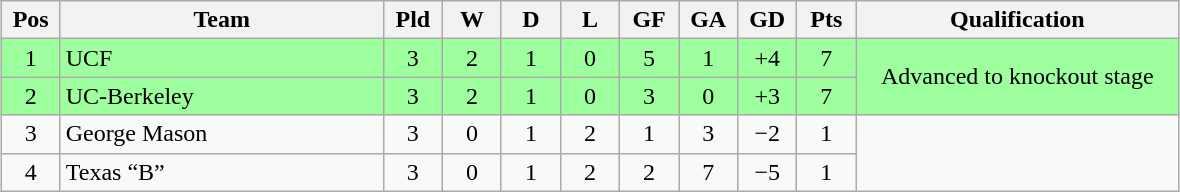<table class="wikitable" style="text-align:center; margin: 1em auto">
<tr>
<th style="width:2em">Pos</th>
<th style="width:13em">Team</th>
<th style="width:2em">Pld</th>
<th style="width:2em">W</th>
<th style="width:2em">D</th>
<th style="width:2em">L</th>
<th style="width:2em">GF</th>
<th style="width:2em">GA</th>
<th style="width:2em">GD</th>
<th style="width:2em">Pts</th>
<th style="width:13em">Qualification</th>
</tr>
<tr bgcolor="#9eff9e">
<td>1</td>
<td style="text-align:left">UCF</td>
<td>3</td>
<td>2</td>
<td>1</td>
<td>0</td>
<td>5</td>
<td>1</td>
<td>+4</td>
<td>7</td>
<td rowspan="2">Advanced to knockout stage</td>
</tr>
<tr bgcolor="#9eff9e">
<td>2</td>
<td style="text-align:left">UC-Berkeley</td>
<td>3</td>
<td>2</td>
<td>1</td>
<td>0</td>
<td>3</td>
<td>0</td>
<td>+3</td>
<td>7</td>
</tr>
<tr>
<td>3</td>
<td style="text-align:left">George Mason</td>
<td>3</td>
<td>0</td>
<td>1</td>
<td>2</td>
<td>1</td>
<td>3</td>
<td>−2</td>
<td>1</td>
</tr>
<tr>
<td>4</td>
<td style="text-align:left">Texas “B”</td>
<td>3</td>
<td>0</td>
<td>1</td>
<td>2</td>
<td>2</td>
<td>7</td>
<td>−5</td>
<td>1</td>
</tr>
</table>
